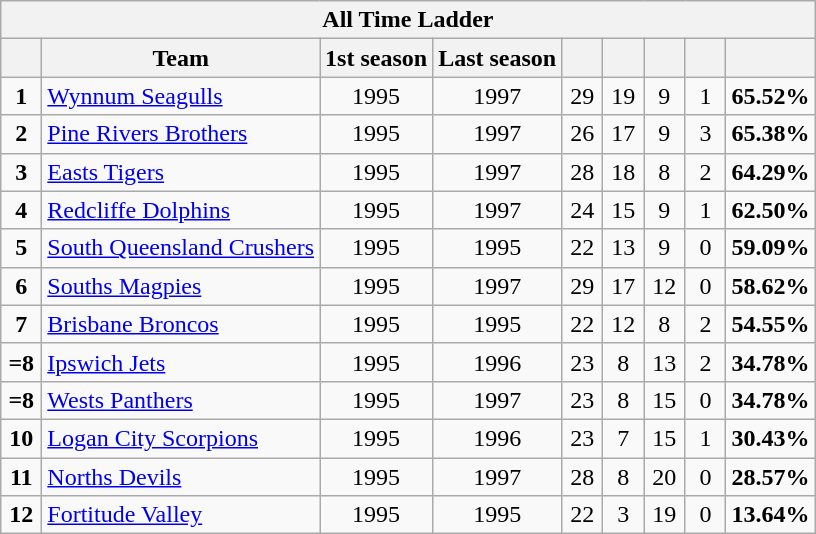<table class="wikitable sortable" style="text-align:center;">
<tr>
<th colspan="9">All Time Ladder</th>
</tr>
<tr>
<th width="20"></th>
<th>Team</th>
<th>1st season</th>
<th>Last season</th>
<th width="20"></th>
<th width="20"></th>
<th width="20"></th>
<th width="20"></th>
<th width="20"></th>
</tr>
<tr style="background:">
<td><strong>1</strong></td>
<td style="text-align:left;"> <a href='#'>Wynnum Seagulls</a></td>
<td>1995</td>
<td>1997</td>
<td>29</td>
<td>19</td>
<td>9</td>
<td>1</td>
<td><strong>65.52%</strong></td>
</tr>
<tr style="background:">
<td><strong>2</strong></td>
<td style="text-align:left;"> <a href='#'>Pine Rivers Brothers</a></td>
<td>1995</td>
<td>1997</td>
<td>26</td>
<td>17</td>
<td>9</td>
<td>3</td>
<td><strong>65.38%</strong></td>
</tr>
<tr style="background:">
<td><strong>3</strong></td>
<td style="text-align:left;"> <a href='#'>Easts Tigers</a></td>
<td>1995</td>
<td>1997</td>
<td>28</td>
<td>18</td>
<td>8</td>
<td>2</td>
<td><strong>64.29%</strong></td>
</tr>
<tr style="background:">
<td><strong>4</strong></td>
<td style="text-align:left;"> <a href='#'>Redcliffe Dolphins</a></td>
<td>1995</td>
<td>1997</td>
<td>24</td>
<td>15</td>
<td>9</td>
<td>1</td>
<td><strong>62.50%</strong></td>
</tr>
<tr>
<td><strong>5</strong></td>
<td style="text-align:left;"> <a href='#'>South Queensland Crushers</a></td>
<td>1995</td>
<td>1995</td>
<td>22</td>
<td>13</td>
<td>9</td>
<td>0</td>
<td><strong>59.09%</strong></td>
</tr>
<tr style="background:">
<td><strong>6</strong></td>
<td style="text-align:left;"> <a href='#'>Souths Magpies</a></td>
<td>1995</td>
<td>1997</td>
<td>29</td>
<td>17</td>
<td>12</td>
<td>0</td>
<td><strong>58.62%</strong></td>
</tr>
<tr>
<td><strong>7</strong></td>
<td style="text-align:left;"> <a href='#'>Brisbane Broncos</a></td>
<td>1995</td>
<td>1995</td>
<td>22</td>
<td>12</td>
<td>8</td>
<td>2</td>
<td><strong>54.55%</strong></td>
</tr>
<tr style="background:">
<td><strong>=8</strong></td>
<td style="text-align:left;"> <a href='#'>Ipswich Jets</a></td>
<td>1995</td>
<td>1996</td>
<td>23</td>
<td>8</td>
<td>13</td>
<td>2</td>
<td><strong>34.78%</strong></td>
</tr>
<tr style="background:">
<td><strong>=8</strong></td>
<td style="text-align:left;"> <a href='#'>Wests Panthers</a></td>
<td>1995</td>
<td>1997</td>
<td>23</td>
<td>8</td>
<td>15</td>
<td>0</td>
<td><strong>34.78%</strong></td>
</tr>
<tr style="background:">
<td><strong>10</strong></td>
<td style="text-align:left;"> <a href='#'>Logan City Scorpions</a></td>
<td>1995</td>
<td>1996</td>
<td>23</td>
<td>7</td>
<td>15</td>
<td>1</td>
<td><strong>30.43%</strong></td>
</tr>
<tr style="background:">
<td><strong>11</strong></td>
<td style="text-align:left;"> <a href='#'>Norths Devils</a></td>
<td>1995</td>
<td>1997</td>
<td>28</td>
<td>8</td>
<td>20</td>
<td>0</td>
<td><strong>28.57%</strong></td>
</tr>
<tr style="background:">
<td><strong>12</strong></td>
<td style="text-align:left;"> <a href='#'>Fortitude Valley</a></td>
<td>1995</td>
<td>1995</td>
<td>22</td>
<td>3</td>
<td>19</td>
<td>0</td>
<td><strong>13.64%</strong></td>
</tr>
</table>
